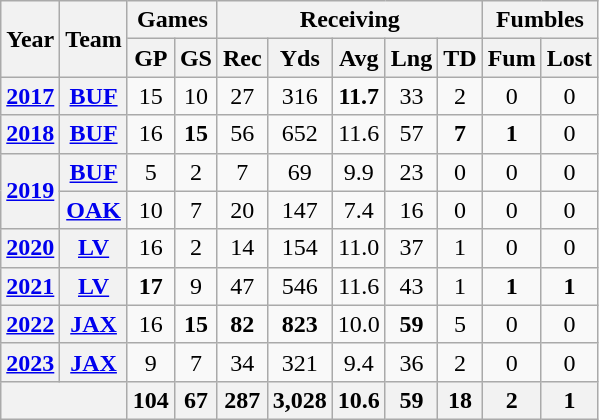<table class="wikitable" style="text-align:center;">
<tr>
<th rowspan="2">Year</th>
<th rowspan="2">Team</th>
<th colspan="2">Games</th>
<th colspan="5">Receiving</th>
<th colspan="2">Fumbles</th>
</tr>
<tr>
<th>GP</th>
<th>GS</th>
<th>Rec</th>
<th>Yds</th>
<th>Avg</th>
<th>Lng</th>
<th>TD</th>
<th>Fum</th>
<th>Lost</th>
</tr>
<tr>
<th><a href='#'>2017</a></th>
<th><a href='#'>BUF</a></th>
<td>15</td>
<td>10</td>
<td>27</td>
<td>316</td>
<td><strong>11.7</strong></td>
<td>33</td>
<td>2</td>
<td>0</td>
<td>0</td>
</tr>
<tr>
<th><a href='#'>2018</a></th>
<th><a href='#'>BUF</a></th>
<td>16</td>
<td><strong>15</strong></td>
<td>56</td>
<td>652</td>
<td>11.6</td>
<td>57</td>
<td><strong>7</strong></td>
<td><strong>1</strong></td>
<td>0</td>
</tr>
<tr>
<th rowspan="2"><a href='#'>2019</a></th>
<th><a href='#'>BUF</a></th>
<td>5</td>
<td>2</td>
<td>7</td>
<td>69</td>
<td>9.9</td>
<td>23</td>
<td>0</td>
<td>0</td>
<td>0</td>
</tr>
<tr>
<th><a href='#'>OAK</a></th>
<td>10</td>
<td>7</td>
<td>20</td>
<td>147</td>
<td>7.4</td>
<td>16</td>
<td>0</td>
<td>0</td>
<td>0</td>
</tr>
<tr>
<th><a href='#'>2020</a></th>
<th><a href='#'>LV</a></th>
<td>16</td>
<td>2</td>
<td>14</td>
<td>154</td>
<td>11.0</td>
<td>37</td>
<td>1</td>
<td>0</td>
<td>0</td>
</tr>
<tr>
<th><a href='#'>2021</a></th>
<th><a href='#'>LV</a></th>
<td><strong>17</strong></td>
<td>9</td>
<td>47</td>
<td>546</td>
<td>11.6</td>
<td>43</td>
<td>1</td>
<td><strong>1</strong></td>
<td><strong>1</strong></td>
</tr>
<tr>
<th><a href='#'>2022</a></th>
<th><a href='#'>JAX</a></th>
<td>16</td>
<td><strong>15</strong></td>
<td><strong>82</strong></td>
<td><strong>823</strong></td>
<td>10.0</td>
<td><strong>59</strong></td>
<td>5</td>
<td>0</td>
<td>0</td>
</tr>
<tr>
<th><a href='#'>2023</a></th>
<th><a href='#'>JAX</a></th>
<td>9</td>
<td>7</td>
<td>34</td>
<td>321</td>
<td>9.4</td>
<td>36</td>
<td>2</td>
<td>0</td>
<td>0</td>
</tr>
<tr>
<th colspan="2"></th>
<th>104</th>
<th>67</th>
<th>287</th>
<th>3,028</th>
<th>10.6</th>
<th>59</th>
<th>18</th>
<th>2</th>
<th>1</th>
</tr>
</table>
